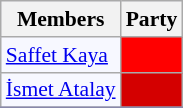<table class=wikitable style="border:1px solid #8888aa; background-color:#f7f8ff; padding:0px; font-size:90%;">
<tr>
<th>Members</th>
<th>Party</th>
</tr>
<tr>
<td><a href='#'>Saffet Kaya</a></td>
<td style="background: #ff0000"></td>
</tr>
<tr>
<td><a href='#'>İsmet Atalay</a></td>
<td style="background: #d40000"></td>
</tr>
<tr>
</tr>
</table>
